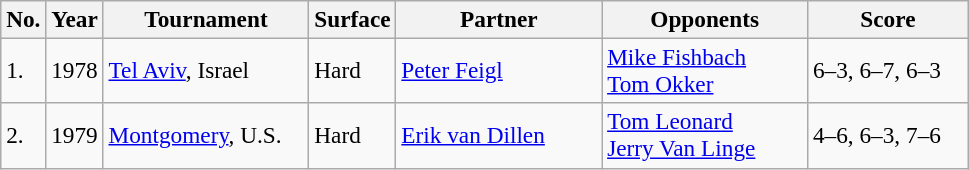<table class="sortable wikitable" style=font-size:97%>
<tr>
<th style="width:20px">No.</th>
<th style="width:30px">Year</th>
<th style="width:130px">Tournament</th>
<th style="width:50px">Surface</th>
<th style="width:130px">Partner</th>
<th style="width:130px">Opponents</th>
<th style="width:100px" class="unsortable">Score</th>
</tr>
<tr>
<td>1.</td>
<td>1978</td>
<td><a href='#'>Tel Aviv</a>, Israel</td>
<td>Hard</td>
<td> <a href='#'>Peter Feigl</a></td>
<td> <a href='#'>Mike Fishbach</a><br> <a href='#'>Tom Okker</a></td>
<td>6–3, 6–7, 6–3</td>
</tr>
<tr>
<td>2.</td>
<td>1979</td>
<td><a href='#'>Montgomery</a>, U.S.</td>
<td>Hard</td>
<td> <a href='#'>Erik van Dillen</a></td>
<td> <a href='#'>Tom Leonard</a><br> <a href='#'>Jerry Van Linge</a></td>
<td>4–6, 6–3, 7–6</td>
</tr>
</table>
